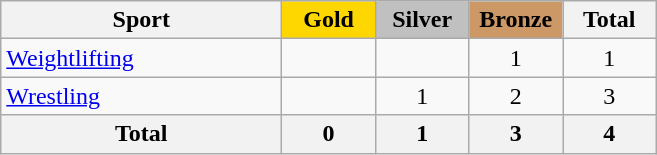<table class="wikitable sortable" style="text-align:center;">
<tr>
<th width=180>Sport</th>
<th scope="col" style="background:gold; width:55px;">Gold</th>
<th scope="col" style="background:silver; width:55px;">Silver</th>
<th scope="col" style="background:#cc9966; width:55px;">Bronze</th>
<th width=55>Total</th>
</tr>
<tr>
<td align=left><a href='#'>Weightlifting</a></td>
<td></td>
<td></td>
<td>1</td>
<td>1</td>
</tr>
<tr>
<td align=left><a href='#'>Wrestling</a></td>
<td></td>
<td>1</td>
<td>2</td>
<td>3</td>
</tr>
<tr class="sortbottom">
<th>Total</th>
<th>0</th>
<th>1</th>
<th>3</th>
<th>4</th>
</tr>
</table>
